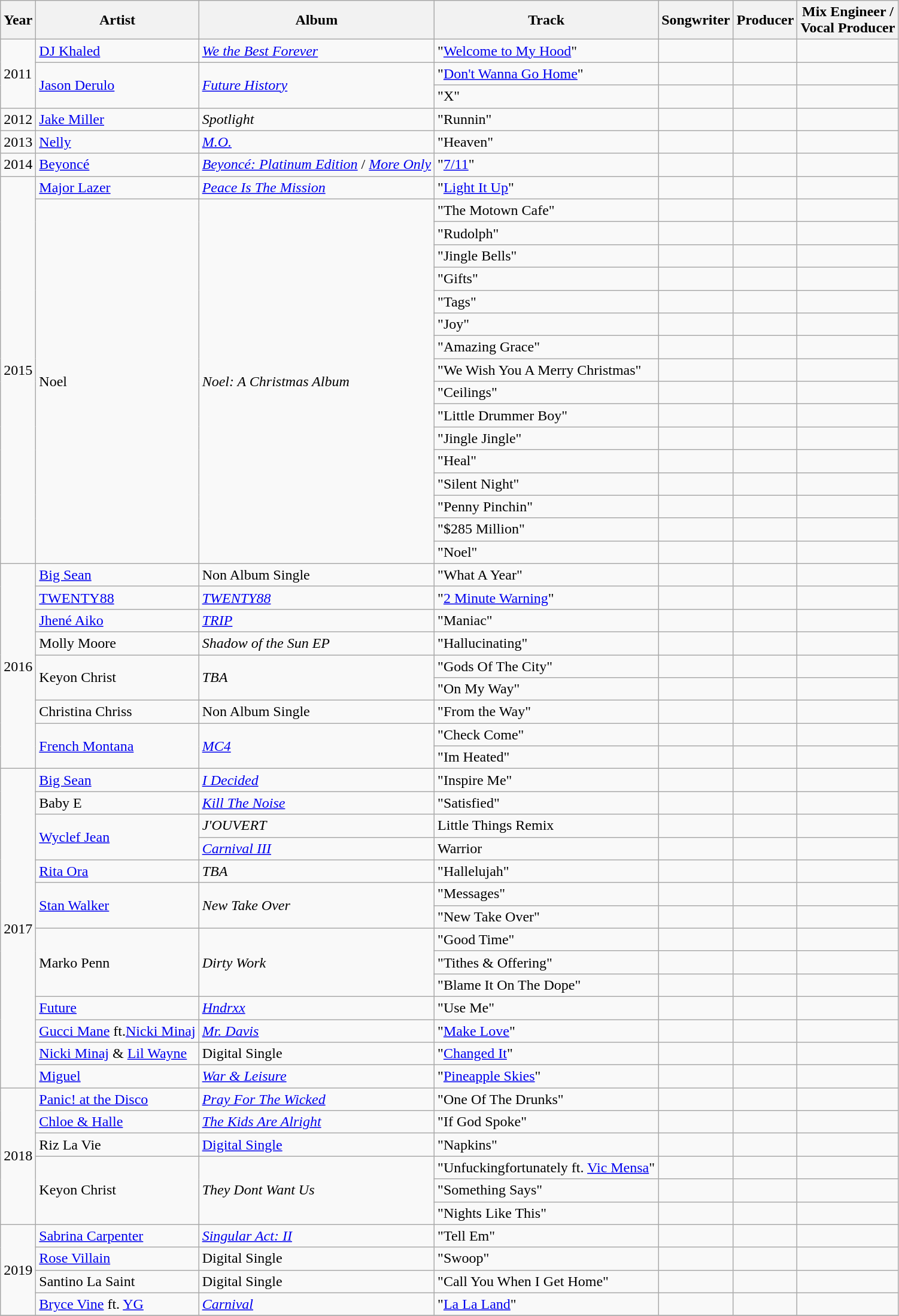<table class="wikitable">
<tr>
<th>Year</th>
<th>Artist</th>
<th>Album</th>
<th>Track</th>
<th>Songwriter</th>
<th>Producer</th>
<th>Mix Engineer /<br>Vocal Producer</th>
</tr>
<tr>
<td rowspan="3">2011</td>
<td><a href='#'>DJ Khaled</a></td>
<td><em><a href='#'>We the Best Forever</a></em></td>
<td>"<a href='#'>Welcome to My Hood</a>"</td>
<td></td>
<td></td>
<td></td>
</tr>
<tr>
<td rowspan="2"><a href='#'>Jason Derulo</a></td>
<td rowspan="2"><em><a href='#'>Future History</a></em></td>
<td>"<a href='#'>Don't Wanna Go Home</a>"</td>
<td></td>
<td></td>
<td></td>
</tr>
<tr>
<td>"X"</td>
<td></td>
<td></td>
<td></td>
</tr>
<tr>
<td>2012</td>
<td><a href='#'>Jake Miller</a></td>
<td><em>Spotlight</em></td>
<td>"Runnin"</td>
<td></td>
<td></td>
<td></td>
</tr>
<tr>
<td>2013</td>
<td><a href='#'>Nelly</a></td>
<td><em><a href='#'>M.O.</a></em></td>
<td>"Heaven"</td>
<td></td>
<td></td>
<td></td>
</tr>
<tr>
<td>2014</td>
<td><a href='#'>Beyoncé</a></td>
<td><em><a href='#'>Beyoncé: Platinum Edition</a></em> / <em><a href='#'>More Only</a></em></td>
<td>"<a href='#'>7/11</a>"</td>
<td></td>
<td></td>
<td></td>
</tr>
<tr>
<td rowspan="17">2015</td>
<td><a href='#'>Major Lazer</a></td>
<td><em><a href='#'>Peace Is The Mission</a></em></td>
<td>"<a href='#'>Light It Up</a>"</td>
<td></td>
<td></td>
<td></td>
</tr>
<tr>
<td rowspan="16">Noel</td>
<td rowspan="16"><em>Noel: A Christmas Album</em></td>
<td>"The Motown Cafe"</td>
<td></td>
<td></td>
<td></td>
</tr>
<tr>
<td>"Rudolph"</td>
<td></td>
<td></td>
<td></td>
</tr>
<tr>
<td>"Jingle Bells"</td>
<td></td>
<td></td>
<td></td>
</tr>
<tr>
<td>"Gifts"</td>
<td></td>
<td></td>
<td></td>
</tr>
<tr>
<td>"Tags"</td>
<td></td>
<td></td>
<td></td>
</tr>
<tr>
<td>"Joy"</td>
<td></td>
<td></td>
<td></td>
</tr>
<tr>
<td>"Amazing Grace"</td>
<td></td>
<td></td>
<td></td>
</tr>
<tr>
<td>"We Wish You A Merry Christmas"</td>
<td></td>
<td></td>
<td></td>
</tr>
<tr>
<td>"Ceilings"</td>
<td></td>
<td></td>
<td></td>
</tr>
<tr>
<td>"Little Drummer Boy"</td>
<td></td>
<td></td>
<td></td>
</tr>
<tr>
<td>"Jingle Jingle"</td>
<td></td>
<td></td>
<td></td>
</tr>
<tr>
<td>"Heal"</td>
<td></td>
<td></td>
<td></td>
</tr>
<tr>
<td>"Silent Night"</td>
<td></td>
<td></td>
<td></td>
</tr>
<tr>
<td>"Penny Pinchin"</td>
<td></td>
<td></td>
<td></td>
</tr>
<tr>
<td>"$285 Million"</td>
<td></td>
<td></td>
<td></td>
</tr>
<tr>
<td>"Noel"</td>
<td></td>
<td></td>
<td></td>
</tr>
<tr>
<td rowspan="9">2016</td>
<td><a href='#'>Big Sean</a></td>
<td>Non Album Single</td>
<td>"What A Year"</td>
<td></td>
<td></td>
<td></td>
</tr>
<tr>
<td><a href='#'>TWENTY88</a></td>
<td><em><a href='#'>TWENTY88</a></em></td>
<td>"<a href='#'>2 Minute Warning</a>"</td>
<td></td>
<td></td>
<td></td>
</tr>
<tr>
<td><a href='#'>Jhené Aiko</a></td>
<td><a href='#'><em>TRIP</em></a></td>
<td>"Maniac"</td>
<td></td>
<td></td>
<td></td>
</tr>
<tr>
<td>Molly Moore</td>
<td><em>Shadow of the Sun EP</em></td>
<td>"Hallucinating"</td>
<td></td>
<td></td>
<td></td>
</tr>
<tr>
<td rowspan="2">Keyon Christ</td>
<td rowspan="2"><em>TBA</em></td>
<td>"Gods Of The City"</td>
<td></td>
<td></td>
<td></td>
</tr>
<tr>
<td>"On My Way"</td>
<td></td>
<td></td>
<td></td>
</tr>
<tr>
<td>Christina Chriss</td>
<td>Non Album Single</td>
<td>"From the Way"</td>
<td></td>
<td></td>
<td></td>
</tr>
<tr>
<td rowspan="2"><a href='#'>French Montana</a></td>
<td rowspan="2"><a href='#'><em>MC4</em></a></td>
<td>"Check Come"</td>
<td></td>
<td></td>
<td></td>
</tr>
<tr>
<td>"Im Heated"</td>
<td></td>
<td></td>
<td></td>
</tr>
<tr>
<td rowspan="14">2017</td>
<td><a href='#'>Big Sean</a></td>
<td><a href='#'><em>I Decided</em></a></td>
<td>"Inspire Me"</td>
<td></td>
<td></td>
<td></td>
</tr>
<tr>
<td>Baby E</td>
<td><em><a href='#'>Kill The Noise</a></em></td>
<td>"Satisfied"</td>
<td></td>
<td></td>
<td></td>
</tr>
<tr>
<td rowspan="2"><a href='#'>Wyclef Jean</a></td>
<td><em>J'OUVERT</em></td>
<td>Little Things Remix</td>
<td></td>
<td></td>
<td></td>
</tr>
<tr>
<td><a href='#'><em>Carnival III</em></a></td>
<td>Warrior</td>
<td></td>
<td></td>
<td></td>
</tr>
<tr>
<td><a href='#'>Rita Ora</a></td>
<td><em>TBA</em></td>
<td>"Hallelujah"</td>
<td></td>
<td></td>
<td></td>
</tr>
<tr>
<td rowspan="2"><a href='#'>Stan Walker</a></td>
<td rowspan="2"><em>New Take Over</em></td>
<td>"Messages"</td>
<td></td>
<td></td>
<td></td>
</tr>
<tr>
<td>"New Take Over"</td>
<td></td>
<td></td>
<td></td>
</tr>
<tr>
<td rowspan="3">Marko Penn</td>
<td rowspan="3"><em>Dirty Work</em></td>
<td>"Good Time"</td>
<td></td>
<td></td>
<td></td>
</tr>
<tr>
<td>"Tithes & Offering"</td>
<td></td>
<td></td>
<td></td>
</tr>
<tr>
<td>"Blame It On The Dope"</td>
<td></td>
<td></td>
<td></td>
</tr>
<tr>
<td><a href='#'>Future</a></td>
<td><em><a href='#'>Hndrxx</a></em></td>
<td>"Use Me"</td>
<td></td>
<td></td>
<td></td>
</tr>
<tr>
<td><a href='#'>Gucci Mane</a> ft.<a href='#'>Nicki Minaj</a></td>
<td><em><a href='#'>Mr. Davis</a></em></td>
<td>"<a href='#'>Make Love</a>"</td>
<td></td>
<td></td>
<td></td>
</tr>
<tr>
<td><a href='#'>Nicki Minaj</a> & <a href='#'>Lil Wayne</a></td>
<td>Digital Single</td>
<td>"<a href='#'>Changed It</a>"</td>
<td></td>
<td></td>
<td></td>
</tr>
<tr>
<td><a href='#'>Miguel</a></td>
<td><em><a href='#'>War & Leisure</a></em></td>
<td>"<a href='#'>Pineapple Skies</a>"</td>
<td></td>
<td></td>
<td></td>
</tr>
<tr>
<td rowspan="6">2018</td>
<td><a href='#'>Panic! at the Disco</a></td>
<td><em><a href='#'>Pray For The Wicked</a></em></td>
<td>"One Of The Drunks"</td>
<td></td>
<td></td>
<td></td>
</tr>
<tr>
<td><a href='#'>Chloe & Halle</a></td>
<td><em><a href='#'>The Kids Are Alright</a></em></td>
<td>"If God Spoke"</td>
<td></td>
<td></td>
<td></td>
</tr>
<tr>
<td>Riz La Vie</td>
<td><a href='#'>Digital Single</a></td>
<td>"Napkins"</td>
<td></td>
<td></td>
<td></td>
</tr>
<tr>
<td rowspan="3">Keyon Christ</td>
<td rowspan="3"><em>They Dont Want Us</em></td>
<td>"Unfuckingfortunately ft. <a href='#'>Vic Mensa</a>"</td>
<td></td>
<td></td>
<td></td>
</tr>
<tr>
<td>"Something Says"</td>
<td></td>
<td></td>
<td></td>
</tr>
<tr>
<td>"Nights Like This"</td>
<td></td>
<td></td>
<td></td>
</tr>
<tr>
<td rowspan="4">2019</td>
<td><a href='#'>Sabrina Carpenter</a></td>
<td><a href='#'><em>Singular Act: II</em></a></td>
<td>"Tell Em"</td>
<td></td>
<td></td>
<td></td>
</tr>
<tr>
<td><a href='#'>Rose Villain</a></td>
<td>Digital Single</td>
<td>"Swoop"</td>
<td></td>
<td></td>
<td></td>
</tr>
<tr>
<td>Santino La Saint</td>
<td>Digital Single</td>
<td>"Call You When I Get Home"</td>
<td></td>
<td></td>
<td></td>
</tr>
<tr>
<td><a href='#'>Bryce Vine</a> ft. <a href='#'>YG</a></td>
<td><a href='#'><em>Carnival</em></a></td>
<td>"<a href='#'>La La Land</a>"</td>
<td></td>
<td></td>
<td></td>
</tr>
<tr>
</tr>
</table>
